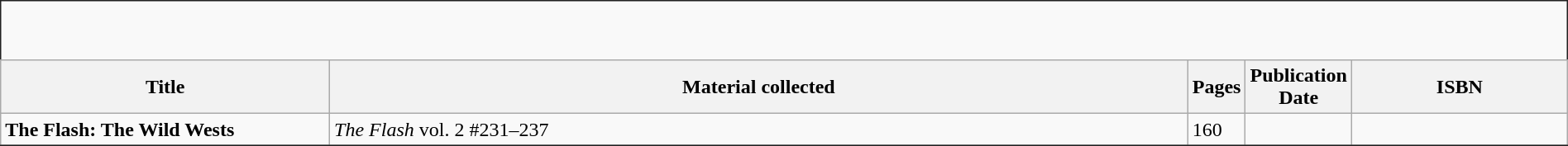<table width="100%" class="wikitable sortable" style="padding:0px 0px 0px 25px; border:1px solid #212121;">
<tr style="height: 3em;">
</tr>
<tr>
<th ! width="21%">Title</th>
<th>Material collected</th>
<th class="unsortable" width="1%">Pages</th>
<th width="1%">Publication Date</th>
<th width="13.77%">ISBN</th>
</tr>
<tr>
<td><strong>The Flash: The Wild Wests</strong></td>
<td><em>The Flash</em> vol. 2 #231–237</td>
<td>160</td>
<td></td>
<td align="right"></td>
</tr>
<tr>
</tr>
</table>
